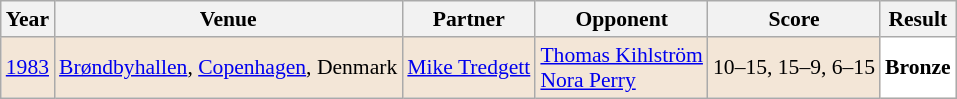<table class="sortable wikitable" style="font-size: 90%;">
<tr>
<th>Year</th>
<th>Venue</th>
<th>Partner</th>
<th>Opponent</th>
<th>Score</th>
<th>Result</th>
</tr>
<tr style="background:#F3E6D7">
<td align="center"><a href='#'>1983</a></td>
<td align="left"><a href='#'>Brøndbyhallen</a>, <a href='#'>Copenhagen</a>, Denmark</td>
<td align="left"> <a href='#'>Mike Tredgett</a></td>
<td align="left"> <a href='#'>Thomas Kihlström</a><br> <a href='#'>Nora Perry</a></td>
<td align="left">10–15, 15–9, 6–15</td>
<td style="text-align:left; background:white"> <strong>Bronze</strong></td>
</tr>
</table>
